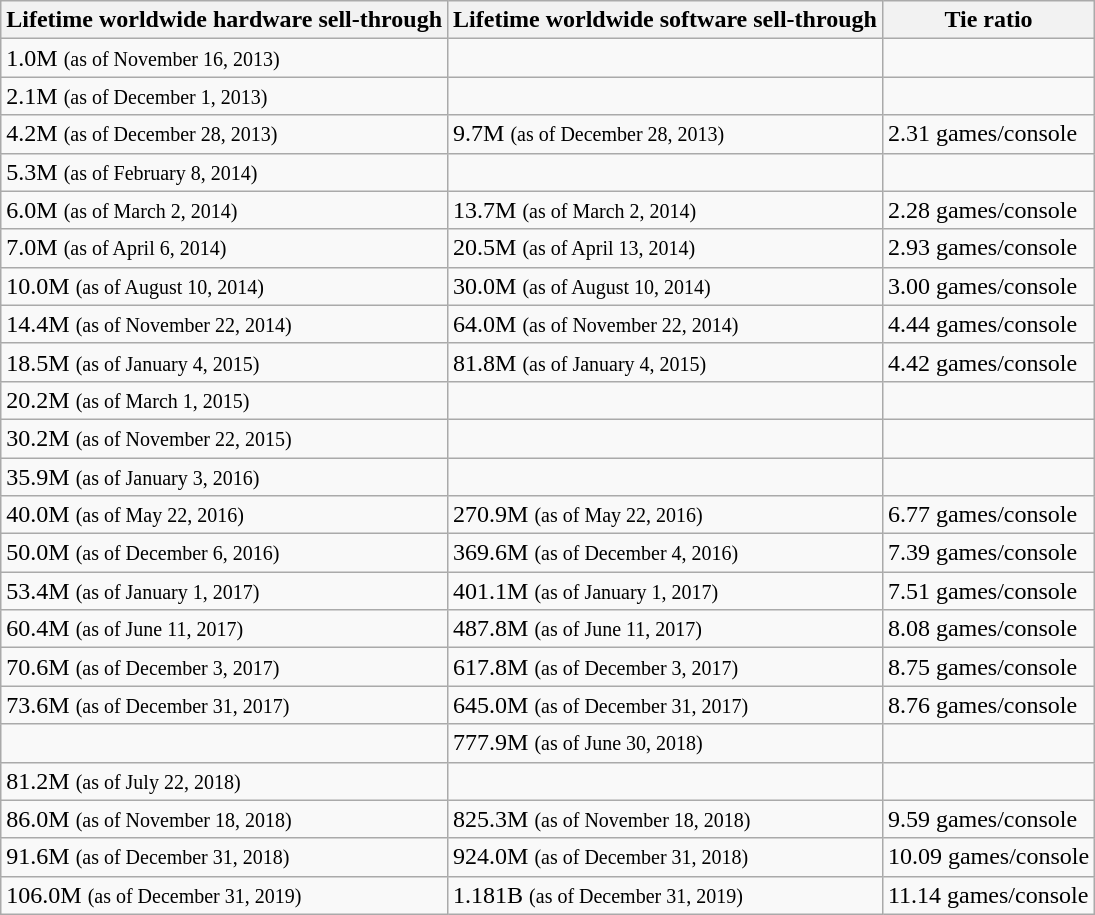<table class="wikitable">
<tr>
<th>Lifetime worldwide hardware sell-through</th>
<th>Lifetime worldwide software sell-through</th>
<th>Tie ratio</th>
</tr>
<tr>
<td>1.0M <small>(as of November 16, 2013)</small></td>
<td></td>
<td></td>
</tr>
<tr>
<td>2.1M <small>(as of December 1, 2013)</small></td>
<td></td>
<td></td>
</tr>
<tr>
<td>4.2M <small>(as of December 28, 2013)</small></td>
<td>9.7M <small>(as of December 28, 2013)</small></td>
<td>2.31 games/console</td>
</tr>
<tr>
<td>5.3M <small>(as of February 8, 2014)</small></td>
<td></td>
<td></td>
</tr>
<tr>
<td>6.0M <small>(as of March 2, 2014)</small></td>
<td>13.7M <small>(as of March 2, 2014)</small></td>
<td>2.28 games/console</td>
</tr>
<tr>
<td>7.0M <small>(as of April 6, 2014)</small></td>
<td>20.5M <small>(as of April 13, 2014)</small></td>
<td>2.93 games/console</td>
</tr>
<tr>
<td>10.0M <small>(as of August 10, 2014)</small></td>
<td>30.0M <small>(as of August 10, 2014)</small></td>
<td>3.00 games/console</td>
</tr>
<tr>
<td>14.4M <small>(as of November 22, 2014)</small></td>
<td>64.0M <small>(as of November 22, 2014)</small></td>
<td>4.44 games/console</td>
</tr>
<tr>
<td>18.5M <small>(as of January 4, 2015)</small></td>
<td>81.8M <small>(as of January 4, 2015)</small></td>
<td>4.42 games/console</td>
</tr>
<tr>
<td>20.2M <small>(as of March 1, 2015)</small></td>
<td></td>
<td></td>
</tr>
<tr>
<td>30.2M <small>(as of November 22, 2015)</small></td>
<td></td>
<td></td>
</tr>
<tr>
<td>35.9M <small>(as of January 3, 2016)</small></td>
<td></td>
<td></td>
</tr>
<tr>
<td>40.0M <small>(as of May 22, 2016)</small></td>
<td>270.9M <small>(as of May 22, 2016)</small></td>
<td>6.77 games/console</td>
</tr>
<tr>
<td>50.0M <small>(as of December 6, 2016)</small></td>
<td>369.6M <small>(as of December 4, 2016)</small></td>
<td>7.39 games/console</td>
</tr>
<tr>
<td>53.4M <small>(as of January 1, 2017)</small></td>
<td>401.1M <small>(as of January 1, 2017)</small></td>
<td>7.51 games/console</td>
</tr>
<tr>
<td>60.4M <small>(as of June 11, 2017)</small></td>
<td>487.8M <small>(as of June 11, 2017)</small></td>
<td>8.08 games/console</td>
</tr>
<tr>
<td>70.6M <small>(as of December 3, 2017)</small></td>
<td>617.8M <small>(as of December 3, 2017)</small></td>
<td>8.75 games/console</td>
</tr>
<tr>
<td>73.6M <small>(as of December 31, 2017)</small></td>
<td>645.0M <small>(as of December 31, 2017)</small></td>
<td>8.76 games/console</td>
</tr>
<tr>
<td></td>
<td>777.9M <small>(as of June 30, 2018)</small></td>
<td></td>
</tr>
<tr>
<td>81.2M <small>(as of July 22, 2018)</small></td>
<td></td>
<td></td>
</tr>
<tr>
<td>86.0M <small>(as of November 18, 2018)</small></td>
<td>825.3M <small>(as of November 18, 2018)</small></td>
<td>9.59 games/console</td>
</tr>
<tr>
<td>91.6M <small>(as of December 31, 2018)</small></td>
<td>924.0M <small>(as of December 31, 2018)</small></td>
<td>10.09 games/console</td>
</tr>
<tr>
<td>106.0M <small>(as of December 31, 2019)</small></td>
<td>1.181B <small>(as of December 31, 2019)</small></td>
<td>11.14 games/console</td>
</tr>
</table>
